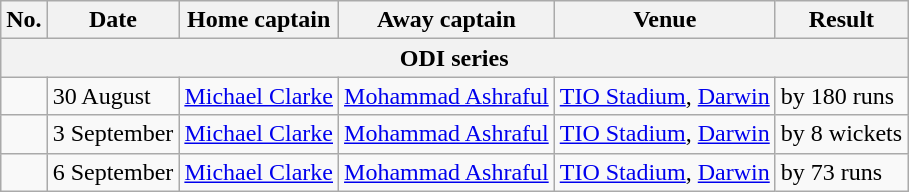<table class="wikitable">
<tr>
<th>No.</th>
<th>Date</th>
<th>Home captain</th>
<th>Away captain</th>
<th>Venue</th>
<th>Result</th>
</tr>
<tr>
<th colspan="6">ODI series</th>
</tr>
<tr>
<td></td>
<td>30 August</td>
<td><a href='#'>Michael Clarke</a></td>
<td><a href='#'>Mohammad Ashraful</a></td>
<td><a href='#'>TIO Stadium</a>, <a href='#'>Darwin</a></td>
<td> by 180 runs</td>
</tr>
<tr>
<td></td>
<td>3 September</td>
<td><a href='#'>Michael Clarke</a></td>
<td><a href='#'>Mohammad Ashraful</a></td>
<td><a href='#'>TIO Stadium</a>, <a href='#'>Darwin</a></td>
<td> by 8 wickets</td>
</tr>
<tr>
<td></td>
<td>6 September</td>
<td><a href='#'>Michael Clarke</a></td>
<td><a href='#'>Mohammad Ashraful</a></td>
<td><a href='#'>TIO Stadium</a>, <a href='#'>Darwin</a></td>
<td> by 73 runs</td>
</tr>
</table>
